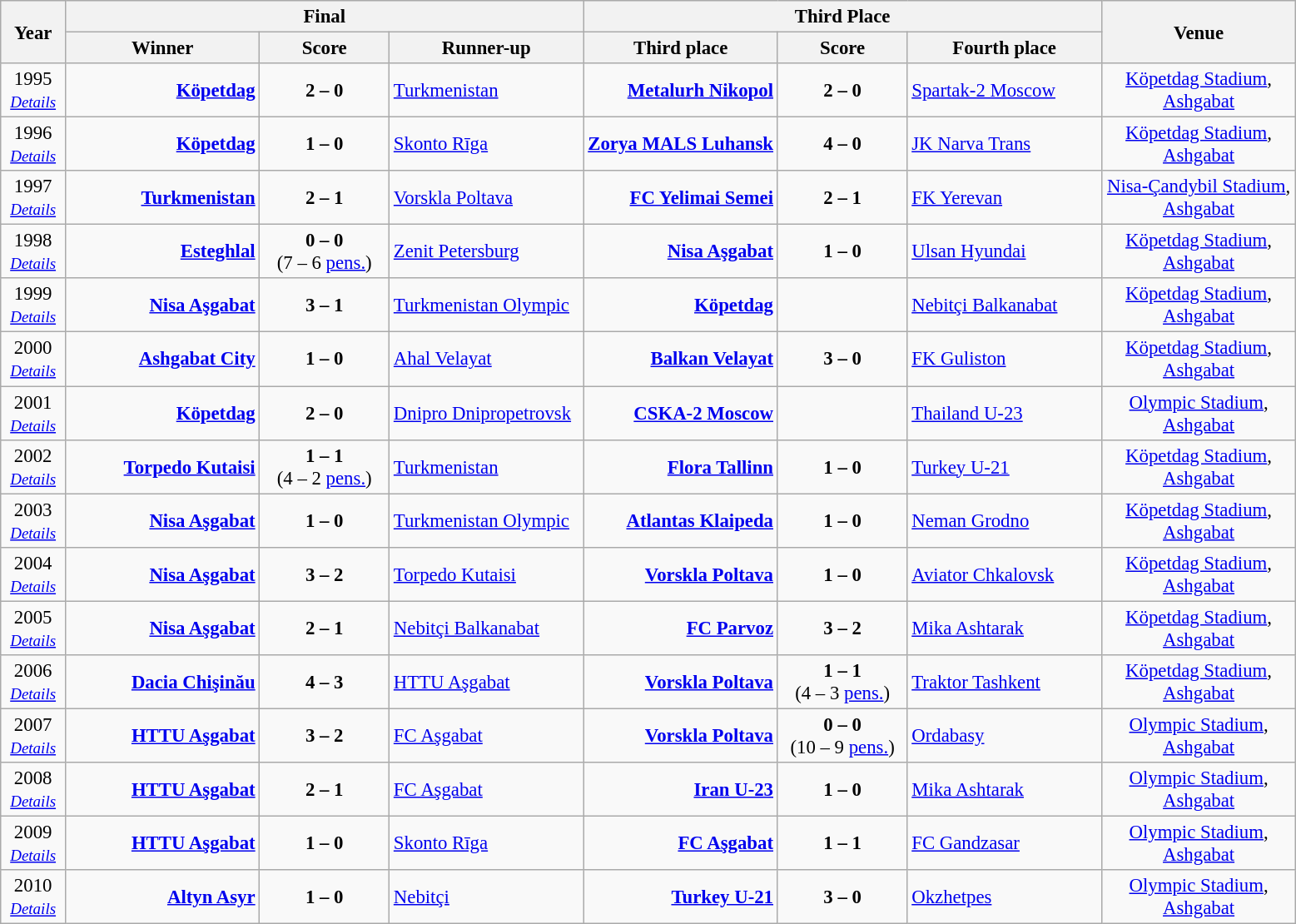<table class="wikitable" style="text-align: center; font-size:95%;">
<tr>
<th rowspan=2 width=5%>Year</th>
<th colspan=3>Final</th>
<th colspan=3>Third Place</th>
<th rowspan=2 width=15%>Venue</th>
</tr>
<tr>
<th width=15%>Winner</th>
<th width=10%>Score</th>
<th width=15%>Runner-up</th>
<th width=15%>Third place</th>
<th width=10%>Score</th>
<th width=15%>Fourth place</th>
</tr>
<tr>
<td>1995<br><small><em><a href='#'>Details</a></em></small></td>
<td align="right"><strong><a href='#'>Köpetdag</a></strong> </td>
<td><strong>2 – 0</strong></td>
<td align="left"> <a href='#'>Turkmenistan</a></td>
<td align="right"><strong><a href='#'>Metalurh Nikopol</a></strong> </td>
<td><strong>2 – 0</strong></td>
<td align="left"> <a href='#'>Spartak-2 Moscow</a></td>
<td><a href='#'>Köpetdag Stadium</a>,<br><a href='#'>Ashgabat</a></td>
</tr>
<tr>
<td>1996<br><small><em><a href='#'>Details</a></em></small></td>
<td align="right"><strong><a href='#'>Köpetdag</a></strong> </td>
<td><strong>1 – 0</strong></td>
<td align="left"> <a href='#'>Skonto Rīga</a></td>
<td align="right"><strong><a href='#'>Zorya MALS Luhansk</a></strong> </td>
<td><strong>4 – 0</strong></td>
<td align="left"> <a href='#'>JK Narva Trans</a></td>
<td><a href='#'>Köpetdag Stadium</a>,<br><a href='#'>Ashgabat</a></td>
</tr>
<tr>
<td>1997<br><small><em><a href='#'>Details</a></em></small></td>
<td align="right"><strong><a href='#'>Turkmenistan</a></strong> </td>
<td><strong>2 – 1</strong></td>
<td align="left"> <a href='#'>Vorskla Poltava</a></td>
<td align="right"><strong><a href='#'>FC Yelimai Semei</a></strong> </td>
<td><strong>2 – 1</strong></td>
<td align="left"> <a href='#'>FK Yerevan</a></td>
<td><a href='#'>Nisa-Çandybil Stadium</a>,<br><a href='#'>Ashgabat</a></td>
</tr>
<tr>
<td>1998<br><small><em><a href='#'>Details</a></em></small></td>
<td align="right"><strong><a href='#'>Esteghlal</a></strong> </td>
<td><strong>0 – 0</strong> <br>(7 – 6 <a href='#'>pens.</a>)</td>
<td align="left"> <a href='#'>Zenit Petersburg</a></td>
<td align="right"><strong><a href='#'>Nisa Aşgabat</a></strong> </td>
<td><strong>1 – 0</strong></td>
<td align="left"> <a href='#'>Ulsan Hyundai</a></td>
<td><a href='#'>Köpetdag Stadium</a>,<br><a href='#'>Ashgabat</a></td>
</tr>
<tr>
<td>1999<br><small><em><a href='#'>Details</a></em></small></td>
<td align="right"><strong><a href='#'>Nisa Aşgabat</a></strong> </td>
<td><strong>3 – 1</strong></td>
<td align="left"> <a href='#'>Turkmenistan Olympic</a></td>
<td align="right"><strong><a href='#'>Köpetdag</a></strong> </td>
<td></td>
<td align="left"> <a href='#'>Nebitçi Balkanabat</a></td>
<td><a href='#'>Köpetdag Stadium</a>,<br><a href='#'>Ashgabat</a></td>
</tr>
<tr>
<td>2000<br><small><em><a href='#'>Details</a></em></small></td>
<td align="right"><strong><a href='#'>Ashgabat City</a></strong> </td>
<td><strong>1 – 0</strong></td>
<td align="left"> <a href='#'>Ahal Velayat</a></td>
<td align="right"><strong><a href='#'>Balkan Velayat</a></strong> </td>
<td><strong>3 – 0</strong></td>
<td align="left"> <a href='#'>FK Guliston</a></td>
<td><a href='#'>Köpetdag Stadium</a>,<br><a href='#'>Ashgabat</a></td>
</tr>
<tr>
<td>2001<br><small><em><a href='#'>Details</a></em></small></td>
<td align="right"><strong><a href='#'>Köpetdag</a></strong> </td>
<td><strong>2 – 0</strong></td>
<td align="left"> <a href='#'>Dnipro Dnipropetrovsk</a></td>
<td align="right"><strong><a href='#'>CSKA-2 Moscow</a></strong> </td>
<td></td>
<td align="left"> <a href='#'>Thailand U-23</a></td>
<td><a href='#'>Olympic Stadium</a>,<br><a href='#'>Ashgabat</a></td>
</tr>
<tr>
<td>2002<br><small><em><a href='#'>Details</a></em></small></td>
<td align="right"><strong><a href='#'>Torpedo Kutaisi</a></strong> </td>
<td><strong>1 – 1</strong> <br>(4 – 2 <a href='#'>pens.</a>)</td>
<td align="left"> <a href='#'>Turkmenistan</a></td>
<td align="right"><strong><a href='#'>Flora Tallinn</a></strong> </td>
<td><strong>1 – 0</strong></td>
<td align="left"> <a href='#'>Turkey U-21</a></td>
<td><a href='#'>Köpetdag Stadium</a>,<br><a href='#'>Ashgabat</a></td>
</tr>
<tr>
<td>2003<br><small><em><a href='#'>Details</a></em></small></td>
<td align="right"><strong><a href='#'>Nisa Aşgabat</a></strong> </td>
<td><strong>1 – 0</strong> <br></td>
<td align="left"> <a href='#'>Turkmenistan Olympic</a></td>
<td align="right"><strong><a href='#'>Atlantas Klaipeda</a></strong> </td>
<td><strong>1 – 0</strong></td>
<td align="left"> <a href='#'>Neman Grodno</a></td>
<td><a href='#'>Köpetdag Stadium</a>,<br><a href='#'>Ashgabat</a></td>
</tr>
<tr>
<td>2004<br><small><em><a href='#'>Details</a></em></small></td>
<td align="right"><strong><a href='#'>Nisa Aşgabat</a></strong> </td>
<td><strong>3 – 2</strong> <br></td>
<td align="left"> <a href='#'>Torpedo Kutaisi</a></td>
<td align="right"><strong><a href='#'>Vorskla Poltava</a></strong> </td>
<td><strong>1 – 0</strong></td>
<td align="left"> <a href='#'>Aviator Chkalovsk</a></td>
<td><a href='#'>Köpetdag Stadium</a>,<br><a href='#'>Ashgabat</a></td>
</tr>
<tr>
<td>2005<br><small><em><a href='#'>Details</a></em></small></td>
<td align="right"><strong><a href='#'>Nisa Aşgabat</a></strong> </td>
<td><strong>2 – 1</strong> <br></td>
<td align="left"> <a href='#'>Nebitçi Balkanabat</a></td>
<td align="right"><strong><a href='#'>FC Parvoz</a></strong> </td>
<td><strong>3 – 2</strong></td>
<td align="left"> <a href='#'>Mika Ashtarak</a></td>
<td><a href='#'>Köpetdag Stadium</a>,<br><a href='#'>Ashgabat</a></td>
</tr>
<tr>
<td>2006<br><small><em><a href='#'>Details</a></em></small></td>
<td align="right"><strong><a href='#'>Dacia Chişinău</a></strong> </td>
<td><strong>4 – 3</strong> <br></td>
<td align="left"> <a href='#'>HTTU Aşgabat</a></td>
<td align="right"><strong><a href='#'>Vorskla Poltava</a></strong> </td>
<td><strong>1 – 1</strong><br>(4 – 3 <a href='#'>pens.</a>)</td>
<td align="left"> <a href='#'>Traktor Tashkent</a></td>
<td><a href='#'>Köpetdag Stadium</a>,<br><a href='#'>Ashgabat</a></td>
</tr>
<tr>
<td>2007<br><small><em><a href='#'>Details</a></em></small></td>
<td align="right"><strong><a href='#'>HTTU Aşgabat</a></strong> </td>
<td><strong>3 – 2</strong> <br></td>
<td align="left"> <a href='#'>FC Aşgabat</a></td>
<td align="right"><strong><a href='#'>Vorskla Poltava</a></strong> </td>
<td><strong>0 – 0</strong><br>(10 – 9 <a href='#'>pens.</a>)</td>
<td align="left"> <a href='#'>Ordabasy</a></td>
<td><a href='#'>Olympic Stadium</a>,<br><a href='#'>Ashgabat</a></td>
</tr>
<tr>
<td>2008<br><small><em><a href='#'>Details</a></em></small></td>
<td align="right"><strong><a href='#'>HTTU Aşgabat</a></strong> </td>
<td><strong>2 – 1</strong> <br></td>
<td align="left"> <a href='#'>FC Aşgabat</a></td>
<td align="right"><strong><a href='#'>Iran U-23</a></strong> </td>
<td><strong>1 – 0</strong></td>
<td align="left"> <a href='#'>Mika Ashtarak</a></td>
<td><a href='#'>Olympic Stadium</a>,<br><a href='#'>Ashgabat</a></td>
</tr>
<tr>
<td>2009<br><small><em><a href='#'>Details</a></em></small></td>
<td align="right"><strong><a href='#'>HTTU Aşgabat</a></strong> </td>
<td><strong>1 – 0</strong> <br></td>
<td align="left"> <a href='#'>Skonto Rīga</a></td>
<td align="right"><strong><a href='#'>FC Aşgabat</a></strong> </td>
<td><strong>1 – 1</strong><br></td>
<td align="left"> <a href='#'>FC Gandzasar</a></td>
<td><a href='#'>Olympic Stadium</a>,<br><a href='#'>Ashgabat</a></td>
</tr>
<tr>
<td>2010<br><small><em><a href='#'>Details</a></em></small></td>
<td align="right"><strong><a href='#'>Altyn Asyr</a></strong> </td>
<td><strong>1 – 0</strong> <br></td>
<td align="left"> <a href='#'>Nebitçi</a></td>
<td align="right"><strong><a href='#'>Turkey U-21</a></strong> </td>
<td><strong>3 – 0</strong></td>
<td align="left"> <a href='#'>Okzhetpes</a></td>
<td><a href='#'>Olympic Stadium</a>,<br><a href='#'>Ashgabat</a></td>
</tr>
</table>
